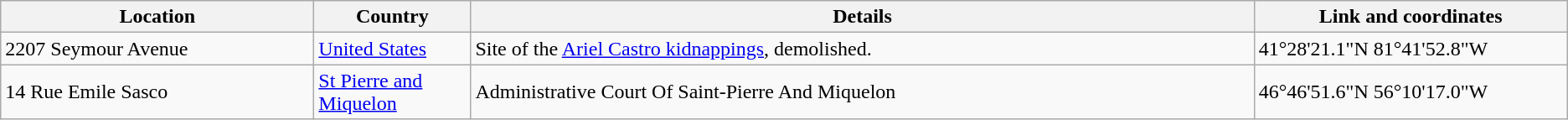<table class="wikitable">
<tr>
<th style="width:20%;">Location</th>
<th style="width:10%;">Country</th>
<th style="width:50%;">Details</th>
<th style="width:20%;">Link and coordinates</th>
</tr>
<tr>
<td>2207 Seymour Avenue</td>
<td><a href='#'>United States</a></td>
<td>Site of the <a href='#'>Ariel Castro kidnappings</a>, demolished.</td>
<td>41°28'21.1"N 81°41'52.8"W</td>
</tr>
<tr>
<td>14 Rue Emile Sasco</td>
<td><a href='#'>St Pierre and Miquelon</a></td>
<td>Administrative Court Of Saint-Pierre And Miquelon</td>
<td>46°46'51.6"N 56°10'17.0"W</td>
</tr>
</table>
